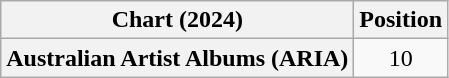<table class="wikitable plainrowheaders" style="text-align:center">
<tr>
<th scope="col">Chart (2024)</th>
<th scope="col">Position</th>
</tr>
<tr>
<th scope="row">Australian Artist Albums (ARIA)</th>
<td>10</td>
</tr>
</table>
